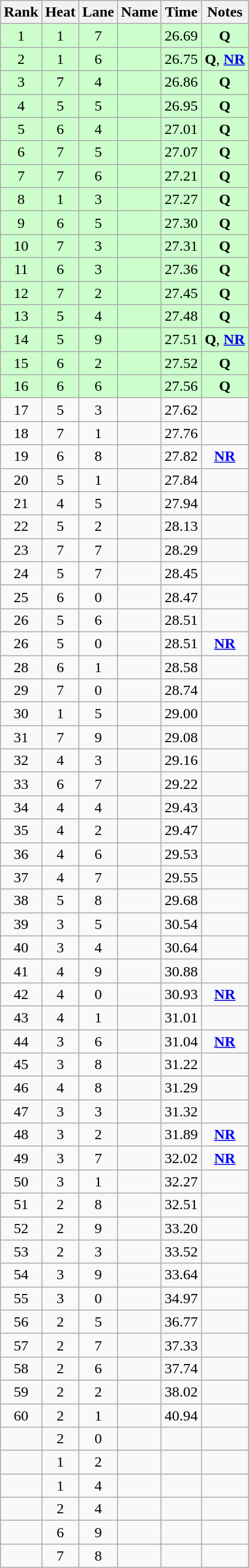<table class="wikitable sortable" style="text-align:center">
<tr>
<th>Rank</th>
<th>Heat</th>
<th>Lane</th>
<th>Name</th>
<th>Time</th>
<th>Notes</th>
</tr>
<tr bgcolor=ccffcc>
<td>1</td>
<td>1</td>
<td>7</td>
<td align=left></td>
<td>26.69</td>
<td><strong>Q</strong></td>
</tr>
<tr bgcolor=ccffcc>
<td>2</td>
<td>1</td>
<td>6</td>
<td align=left></td>
<td>26.75</td>
<td><strong>Q</strong>, <strong><a href='#'>NR</a></strong></td>
</tr>
<tr bgcolor=ccffcc>
<td>3</td>
<td>7</td>
<td>4</td>
<td align=left></td>
<td>26.86</td>
<td><strong>Q</strong></td>
</tr>
<tr bgcolor=ccffcc>
<td>4</td>
<td>5</td>
<td>5</td>
<td align=left></td>
<td>26.95</td>
<td><strong>Q</strong></td>
</tr>
<tr bgcolor=ccffcc>
<td>5</td>
<td>6</td>
<td>4</td>
<td align=left></td>
<td>27.01</td>
<td><strong>Q</strong></td>
</tr>
<tr bgcolor=ccffcc>
<td>6</td>
<td>7</td>
<td>5</td>
<td align=left></td>
<td>27.07</td>
<td><strong>Q</strong></td>
</tr>
<tr bgcolor=ccffcc>
<td>7</td>
<td>7</td>
<td>6</td>
<td align=left></td>
<td>27.21</td>
<td><strong>Q</strong></td>
</tr>
<tr bgcolor=ccffcc>
<td>8</td>
<td>1</td>
<td>3</td>
<td align=left></td>
<td>27.27</td>
<td><strong>Q</strong></td>
</tr>
<tr bgcolor=ccffcc>
<td>9</td>
<td>6</td>
<td>5</td>
<td align=left></td>
<td>27.30</td>
<td><strong>Q</strong></td>
</tr>
<tr bgcolor=ccffcc>
<td>10</td>
<td>7</td>
<td>3</td>
<td align=left></td>
<td>27.31</td>
<td><strong>Q</strong></td>
</tr>
<tr bgcolor=ccffcc>
<td>11</td>
<td>6</td>
<td>3</td>
<td align=left></td>
<td>27.36</td>
<td><strong>Q</strong></td>
</tr>
<tr bgcolor=ccffcc>
<td>12</td>
<td>7</td>
<td>2</td>
<td align=left></td>
<td>27.45</td>
<td><strong>Q</strong></td>
</tr>
<tr bgcolor=ccffcc>
<td>13</td>
<td>5</td>
<td>4</td>
<td align=left></td>
<td>27.48</td>
<td><strong>Q</strong></td>
</tr>
<tr bgcolor=ccffcc>
<td>14</td>
<td>5</td>
<td>9</td>
<td align=left></td>
<td>27.51</td>
<td><strong>Q</strong>, <strong><a href='#'>NR</a></strong></td>
</tr>
<tr bgcolor=ccffcc>
<td>15</td>
<td>6</td>
<td>2</td>
<td align=left></td>
<td>27.52</td>
<td><strong>Q</strong></td>
</tr>
<tr bgcolor=ccffcc>
<td>16</td>
<td>6</td>
<td>6</td>
<td align=left></td>
<td>27.56</td>
<td><strong>Q</strong></td>
</tr>
<tr>
<td>17</td>
<td>5</td>
<td>3</td>
<td align=left></td>
<td>27.62</td>
<td></td>
</tr>
<tr>
<td>18</td>
<td>7</td>
<td>1</td>
<td align=left></td>
<td>27.76</td>
<td></td>
</tr>
<tr>
<td>19</td>
<td>6</td>
<td>8</td>
<td align=left></td>
<td>27.82</td>
<td><strong><a href='#'>NR</a></strong></td>
</tr>
<tr>
<td>20</td>
<td>5</td>
<td>1</td>
<td align=left></td>
<td>27.84</td>
<td></td>
</tr>
<tr>
<td>21</td>
<td>4</td>
<td>5</td>
<td align=left></td>
<td>27.94</td>
<td></td>
</tr>
<tr>
<td>22</td>
<td>5</td>
<td>2</td>
<td align=left></td>
<td>28.13</td>
<td></td>
</tr>
<tr>
<td>23</td>
<td>7</td>
<td>7</td>
<td align=left></td>
<td>28.29</td>
<td></td>
</tr>
<tr>
<td>24</td>
<td>5</td>
<td>7</td>
<td align=left></td>
<td>28.45</td>
<td></td>
</tr>
<tr>
<td>25</td>
<td>6</td>
<td>0</td>
<td align=left></td>
<td>28.47</td>
<td></td>
</tr>
<tr>
<td>26</td>
<td>5</td>
<td>6</td>
<td align=left></td>
<td>28.51</td>
<td></td>
</tr>
<tr>
<td>26</td>
<td>5</td>
<td>0</td>
<td align=left></td>
<td>28.51</td>
<td><strong><a href='#'>NR</a></strong></td>
</tr>
<tr>
<td>28</td>
<td>6</td>
<td>1</td>
<td align=left></td>
<td>28.58</td>
<td></td>
</tr>
<tr>
<td>29</td>
<td>7</td>
<td>0</td>
<td align=left></td>
<td>28.74</td>
<td></td>
</tr>
<tr>
<td>30</td>
<td>1</td>
<td>5</td>
<td align=left></td>
<td>29.00</td>
<td></td>
</tr>
<tr>
<td>31</td>
<td>7</td>
<td>9</td>
<td align=left></td>
<td>29.08</td>
<td></td>
</tr>
<tr>
<td>32</td>
<td>4</td>
<td>3</td>
<td align=left></td>
<td>29.16</td>
<td></td>
</tr>
<tr>
<td>33</td>
<td>6</td>
<td>7</td>
<td align=left></td>
<td>29.22</td>
<td></td>
</tr>
<tr>
<td>34</td>
<td>4</td>
<td>4</td>
<td align=left></td>
<td>29.43</td>
<td></td>
</tr>
<tr>
<td>35</td>
<td>4</td>
<td>2</td>
<td align=left></td>
<td>29.47</td>
<td></td>
</tr>
<tr>
<td>36</td>
<td>4</td>
<td>6</td>
<td align=left></td>
<td>29.53</td>
<td></td>
</tr>
<tr>
<td>37</td>
<td>4</td>
<td>7</td>
<td align=left></td>
<td>29.55</td>
<td></td>
</tr>
<tr>
<td>38</td>
<td>5</td>
<td>8</td>
<td align=left></td>
<td>29.68</td>
<td></td>
</tr>
<tr>
<td>39</td>
<td>3</td>
<td>5</td>
<td align=left></td>
<td>30.54</td>
<td></td>
</tr>
<tr>
<td>40</td>
<td>3</td>
<td>4</td>
<td align=left></td>
<td>30.64</td>
<td></td>
</tr>
<tr>
<td>41</td>
<td>4</td>
<td>9</td>
<td align=left></td>
<td>30.88</td>
<td></td>
</tr>
<tr>
<td>42</td>
<td>4</td>
<td>0</td>
<td align=left></td>
<td>30.93</td>
<td><strong><a href='#'>NR</a></strong></td>
</tr>
<tr>
<td>43</td>
<td>4</td>
<td>1</td>
<td align=left></td>
<td>31.01</td>
<td></td>
</tr>
<tr>
<td>44</td>
<td>3</td>
<td>6</td>
<td align=left></td>
<td>31.04</td>
<td><strong><a href='#'>NR</a></strong></td>
</tr>
<tr>
<td>45</td>
<td>3</td>
<td>8</td>
<td align=left></td>
<td>31.22</td>
<td></td>
</tr>
<tr>
<td>46</td>
<td>4</td>
<td>8</td>
<td align=left></td>
<td>31.29</td>
<td></td>
</tr>
<tr>
<td>47</td>
<td>3</td>
<td>3</td>
<td align=left></td>
<td>31.32</td>
<td></td>
</tr>
<tr>
<td>48</td>
<td>3</td>
<td>2</td>
<td align=left></td>
<td>31.89</td>
<td><strong><a href='#'>NR</a></strong></td>
</tr>
<tr>
<td>49</td>
<td>3</td>
<td>7</td>
<td align=left></td>
<td>32.02</td>
<td><strong><a href='#'>NR</a></strong></td>
</tr>
<tr>
<td>50</td>
<td>3</td>
<td>1</td>
<td align=left></td>
<td>32.27</td>
<td></td>
</tr>
<tr>
<td>51</td>
<td>2</td>
<td>8</td>
<td align=left></td>
<td>32.51</td>
<td></td>
</tr>
<tr>
<td>52</td>
<td>2</td>
<td>9</td>
<td align=left></td>
<td>33.20</td>
<td></td>
</tr>
<tr>
<td>53</td>
<td>2</td>
<td>3</td>
<td align=left></td>
<td>33.52</td>
<td></td>
</tr>
<tr>
<td>54</td>
<td>3</td>
<td>9</td>
<td align=left></td>
<td>33.64</td>
<td></td>
</tr>
<tr>
<td>55</td>
<td>3</td>
<td>0</td>
<td align=left></td>
<td>34.97</td>
<td></td>
</tr>
<tr>
<td>56</td>
<td>2</td>
<td>5</td>
<td align=left></td>
<td>36.77</td>
<td></td>
</tr>
<tr>
<td>57</td>
<td>2</td>
<td>7</td>
<td align=left></td>
<td>37.33</td>
<td></td>
</tr>
<tr>
<td>58</td>
<td>2</td>
<td>6</td>
<td align=left></td>
<td>37.74</td>
<td></td>
</tr>
<tr>
<td>59</td>
<td>2</td>
<td>2</td>
<td align=left></td>
<td>38.02</td>
<td></td>
</tr>
<tr>
<td>60</td>
<td>2</td>
<td>1</td>
<td align=left></td>
<td>40.94</td>
<td></td>
</tr>
<tr>
<td></td>
<td>2</td>
<td>0</td>
<td align=left></td>
<td></td>
<td></td>
</tr>
<tr>
<td></td>
<td>1</td>
<td>2</td>
<td align=left></td>
<td></td>
<td></td>
</tr>
<tr>
<td></td>
<td>1</td>
<td>4</td>
<td align=left></td>
<td></td>
<td></td>
</tr>
<tr>
<td></td>
<td>2</td>
<td>4</td>
<td align=left></td>
<td></td>
<td></td>
</tr>
<tr>
<td></td>
<td>6</td>
<td>9</td>
<td align=left></td>
<td></td>
<td></td>
</tr>
<tr>
<td></td>
<td>7</td>
<td>8</td>
<td align=left></td>
<td></td>
<td></td>
</tr>
</table>
